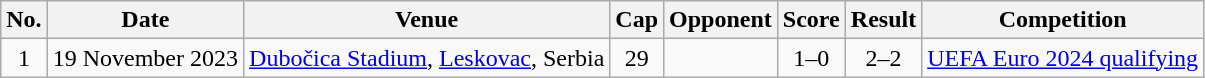<table class="wikitable">
<tr>
<th scope="col">No.</th>
<th scope="col">Date</th>
<th scope="col">Venue</th>
<th scope="col">Cap</th>
<th scope="col">Opponent</th>
<th scope="col">Score</th>
<th scope="col">Result</th>
<th scope="col">Competition</th>
</tr>
<tr>
<td align="center">1</td>
<td>19 November 2023</td>
<td><a href='#'>Dubočica Stadium</a>, <a href='#'>Leskovac</a>, Serbia</td>
<td align=center>29</td>
<td></td>
<td align="center">1–0</td>
<td align="center">2–2</td>
<td><a href='#'>UEFA Euro 2024 qualifying</a></td>
</tr>
</table>
